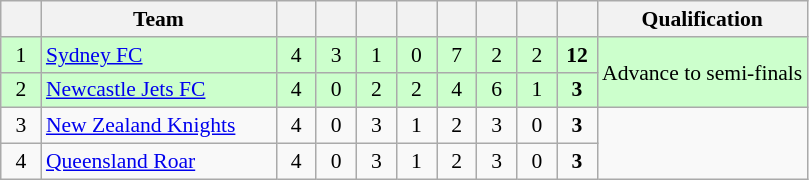<table class="wikitable" style="font-size:90%; text-align:center;">
<tr>
<th width=20></th>
<th width=150>Team</th>
<th width=20></th>
<th width=20></th>
<th width=20></th>
<th width=20></th>
<th width=20></th>
<th width=20></th>
<th width=20></th>
<th width=20></th>
<th>Qualification</th>
</tr>
<tr style="background:#ccffcc;">
<td>1</td>
<td style="text-align:left;"><a href='#'>Sydney FC</a></td>
<td>4</td>
<td>3</td>
<td>1</td>
<td>0</td>
<td>7</td>
<td>2</td>
<td>2</td>
<td><strong>12</strong></td>
<td rowspan=2>Advance to semi-finals</td>
</tr>
<tr style="background:#ccffcc;">
<td>2</td>
<td style="text-align:left;"><a href='#'>Newcastle Jets FC</a></td>
<td>4</td>
<td>0</td>
<td>2</td>
<td>2</td>
<td>4</td>
<td>6</td>
<td>1</td>
<td><strong>3</strong></td>
</tr>
<tr>
<td>3</td>
<td style="text-align:left;"><a href='#'>New Zealand Knights</a></td>
<td>4</td>
<td>0</td>
<td>3</td>
<td>1</td>
<td>2</td>
<td>3</td>
<td>0</td>
<td><strong>3</strong></td>
</tr>
<tr>
<td>4</td>
<td style="text-align:left;"><a href='#'>Queensland Roar</a></td>
<td>4</td>
<td>0</td>
<td>3</td>
<td>1</td>
<td>2</td>
<td>3</td>
<td>0</td>
<td><strong>3</strong></td>
</tr>
</table>
